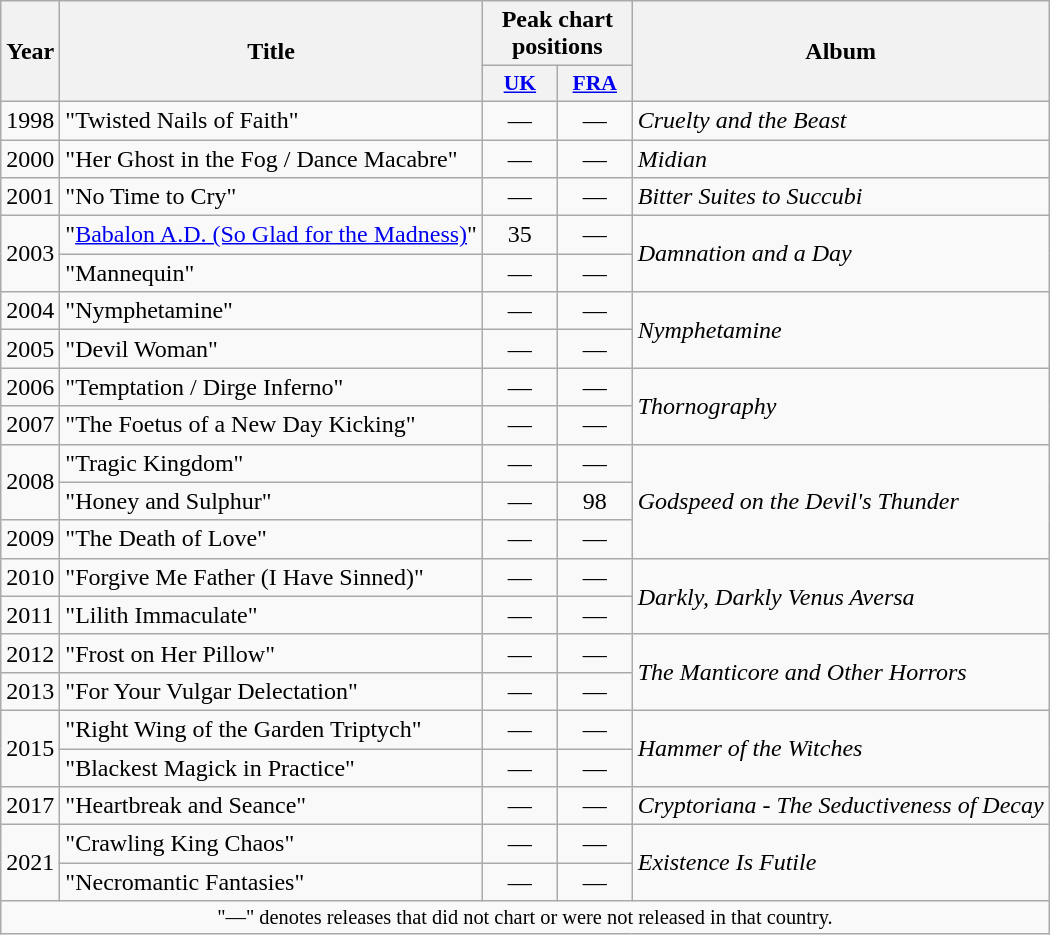<table class="wikitable">
<tr>
<th scope="col" rowspan="2">Year</th>
<th scope="col" rowspan="2">Title</th>
<th scope="col" colspan="2">Peak chart positions</th>
<th scope="col" rowspan="2">Album</th>
</tr>
<tr>
<th scope="col" style="width:3em;font-size:90%;"><a href='#'>UK</a><br></th>
<th scope="col" style="width:3em;font-size:90%;"><a href='#'>FRA</a><br></th>
</tr>
<tr>
<td>1998</td>
<td>"Twisted Nails of Faith"</td>
<td style="text-align:center;">—</td>
<td style="text-align:center;">—</td>
<td><em>Cruelty and the Beast</em></td>
</tr>
<tr>
<td>2000</td>
<td>"Her Ghost in the Fog / Dance Macabre"</td>
<td style="text-align:center;">—</td>
<td style="text-align:center;">—</td>
<td><em>Midian</em></td>
</tr>
<tr>
<td>2001</td>
<td>"No Time to Cry"</td>
<td style="text-align:center;">—</td>
<td style="text-align:center;">—</td>
<td><em>Bitter Suites to Succubi</em></td>
</tr>
<tr>
<td rowspan="2">2003</td>
<td>"<a href='#'>Babalon A.D. (So Glad for the Madness)</a>"</td>
<td style="text-align:center;">35</td>
<td style="text-align:center;">—</td>
<td rowspan="2"><em>Damnation and a Day</em></td>
</tr>
<tr>
<td>"Mannequin"</td>
<td style="text-align:center;">—</td>
<td style="text-align:center;">—</td>
</tr>
<tr>
<td>2004</td>
<td>"Nymphetamine"</td>
<td style="text-align:center;">—</td>
<td style="text-align:center;">—</td>
<td rowspan="2"><em>Nymphetamine</em></td>
</tr>
<tr>
<td>2005</td>
<td>"Devil Woman"</td>
<td style="text-align:center;">—</td>
<td style="text-align:center;">—</td>
</tr>
<tr>
<td>2006</td>
<td>"Temptation / Dirge Inferno"</td>
<td style="text-align:center;">—</td>
<td style="text-align:center;">—</td>
<td rowspan="2"><em>Thornography</em></td>
</tr>
<tr>
<td>2007</td>
<td>"The Foetus of a New Day Kicking"</td>
<td style="text-align:center;">—</td>
<td style="text-align:center;">—</td>
</tr>
<tr>
<td rowspan="2">2008</td>
<td>"Tragic Kingdom"</td>
<td style="text-align:center;">—</td>
<td style="text-align:center;">—</td>
<td rowspan="3"><em>Godspeed on the Devil's Thunder</em></td>
</tr>
<tr>
<td>"Honey and Sulphur"</td>
<td style="text-align:center;">—</td>
<td style="text-align:center;">98</td>
</tr>
<tr>
<td>2009</td>
<td>"The Death of Love"</td>
<td style="text-align:center;">—</td>
<td style="text-align:center;">—</td>
</tr>
<tr>
<td>2010</td>
<td>"Forgive Me Father (I Have Sinned)"</td>
<td style="text-align:center;">—</td>
<td style="text-align:center;">—</td>
<td rowspan="2"><em>Darkly, Darkly Venus Aversa</em></td>
</tr>
<tr>
<td>2011</td>
<td>"Lilith Immaculate"</td>
<td style="text-align:center;">—</td>
<td style="text-align:center;">—</td>
</tr>
<tr>
<td>2012</td>
<td>"Frost on Her Pillow"</td>
<td style="text-align:center;">—</td>
<td style="text-align:center;">—</td>
<td rowspan="2"><em>The Manticore and Other Horrors</em></td>
</tr>
<tr>
<td>2013</td>
<td>"For Your Vulgar Delectation"</td>
<td style="text-align:center;">—</td>
<td style="text-align:center;">—</td>
</tr>
<tr>
<td rowspan="2">2015</td>
<td>"Right Wing of the Garden Triptych"</td>
<td style="text-align:center;">—</td>
<td style="text-align:center;">—</td>
<td rowspan="2"><em>Hammer of the Witches</em></td>
</tr>
<tr>
<td>"Blackest Magick in Practice"</td>
<td style="text-align:center;">—</td>
<td style="text-align:center;">—</td>
</tr>
<tr>
<td>2017</td>
<td>"Heartbreak and Seance"</td>
<td style="text-align:center;">—</td>
<td style="text-align:center;">—</td>
<td><em>Cryptoriana - The Seductiveness of Decay</em></td>
</tr>
<tr>
<td rowspan="2">2021</td>
<td>"Crawling King Chaos"</td>
<td style="text-align:center;">—</td>
<td style="text-align:center;">—</td>
<td rowspan="2"><em>Existence Is Futile</em></td>
</tr>
<tr>
<td>"Necromantic Fantasies"</td>
<td style="text-align:center;">—</td>
<td style="text-align:center;">—</td>
</tr>
<tr>
<td colspan="6" style="text-align:center; font-size:85%;">"—" denotes releases that did not chart or were not released in that country.</td>
</tr>
</table>
